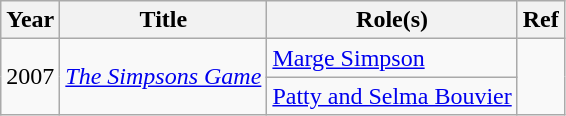<table class="wikitable plainrowheaders sortable">
<tr>
<th scope="col">Year</th>
<th scope="col">Title</th>
<th scope="col">Role(s)</th>
<th scope="col" class="unsortable">Ref</th>
</tr>
<tr>
<td rowspan=2>2007</td>
<td rowspan=2><em><a href='#'>The Simpsons Game</a></em></td>
<td><a href='#'>Marge Simpson</a></td>
<td rowspan=2></td>
</tr>
<tr>
<td><a href='#'>Patty and Selma Bouvier</a></td>
</tr>
</table>
